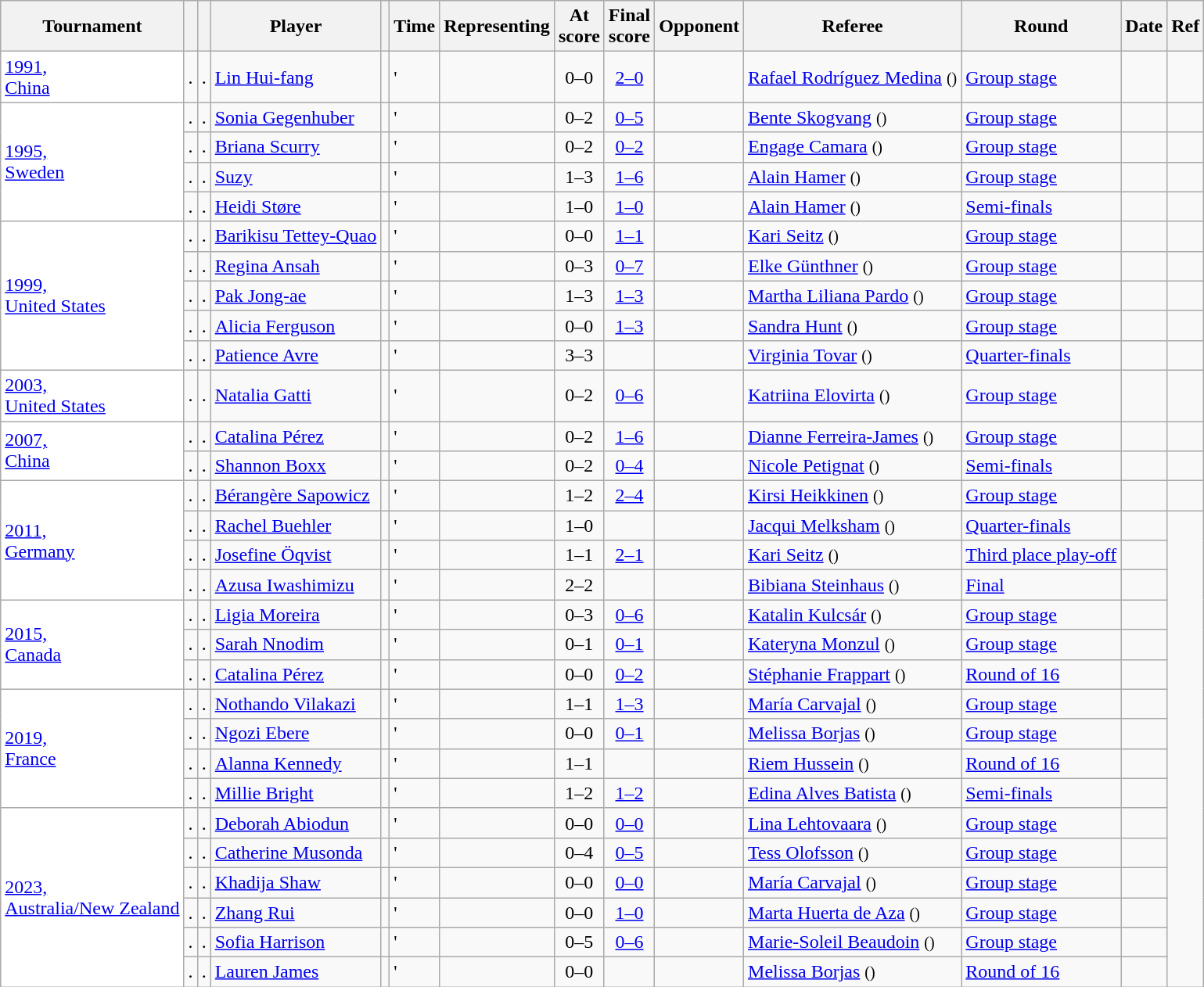<table class="wikitable sortable">
<tr>
<th>Tournament</th>
<th></th>
<th></th>
<th>Player</th>
<th></th>
<th>Time</th>
<th>Representing</th>
<th class="unsortable">At <br> score</th>
<th class="unsortable">Final <br> score</th>
<th>Opponent</th>
<th>Referee</th>
<th>Round</th>
<th>Date</th>
<th>Ref</th>
</tr>
<tr>
<td rowspan=1 style="background:#ffffff"><a href='#'>1991,<br>China</a></td>
<td align=right>.</td>
<td align=right>.</td>
<td data-sort-value="Lin"><a href='#'>Lin Hui-fang</a></td>
<td align=center></td>
<td>'</td>
<td></td>
<td align=center>0–0</td>
<td align=center><a href='#'>2–0</a></td>
<td></td>
<td data-sort-value="Medina"><a href='#'>Rafael Rodríguez Medina</a> <small>()</small></td>
<td> <a href='#'>Group stage</a></td>
<td></td>
<td></td>
</tr>
<tr>
<td rowspan=4 style="background:#ffffff"><a href='#'>1995,<br>Sweden</a></td>
<td align=right>.</td>
<td align=right>.</td>
<td data-sort-value="Gegenhuber"><a href='#'>Sonia Gegenhuber</a></td>
<td align=center></td>
<td>'</td>
<td></td>
<td align=center>0–2</td>
<td align=center><a href='#'>0–5</a></td>
<td></td>
<td data-sort-value="Skogvang"><a href='#'>Bente Skogvang</a> <small>()</small></td>
<td> <a href='#'>Group stage</a></td>
<td></td>
<td></td>
</tr>
<tr>
<td align=right>.</td>
<td align=right>.</td>
<td data-sort-value="Scurry"><a href='#'>Briana Scurry</a></td>
<td align=center></td>
<td>'</td>
<td></td>
<td align=center>0–2</td>
<td align=center><a href='#'>0–2</a></td>
<td></td>
<td data-sort-value="Camara"><a href='#'>Engage Camara</a> <small>()</small></td>
<td> <a href='#'>Group stage</a></td>
<td></td>
<td></td>
</tr>
<tr>
<td align=right>.</td>
<td align=right>.</td>
<td data-sort-value="Suzy"><a href='#'>Suzy</a></td>
<td align=center></td>
<td>'</td>
<td></td>
<td align=center>1–3</td>
<td align=center><a href='#'>1–6</a></td>
<td></td>
<td data-sort-value="Hamer"><a href='#'>Alain Hamer</a> <small>()</small></td>
<td> <a href='#'>Group stage</a></td>
<td></td>
<td></td>
</tr>
<tr>
<td align=right>.</td>
<td align=right>.</td>
<td data-sort-value="Støre"><a href='#'>Heidi Støre</a></td>
<td align=center></td>
<td>'</td>
<td></td>
<td align=center>1–0</td>
<td align=center><a href='#'>1–0</a></td>
<td></td>
<td data-sort-value="Hamer"><a href='#'>Alain Hamer</a> <small>()</small></td>
<td> <a href='#'>Semi-finals</a></td>
<td></td>
<td></td>
</tr>
<tr>
<td rowspan=5 style="background:#ffffff"><a href='#'>1999,<br>United States</a></td>
<td align=right>.</td>
<td align=right>.</td>
<td data-sort-value="Tettey-Quao"><a href='#'>Barikisu Tettey-Quao</a></td>
<td align=center></td>
<td>'</td>
<td></td>
<td align=center>0–0</td>
<td align=center><a href='#'>1–1</a></td>
<td></td>
<td data-sort-value="Seitz"><a href='#'>Kari Seitz</a> <small>()</small></td>
<td> <a href='#'>Group stage</a></td>
<td></td>
<td></td>
</tr>
<tr>
<td align=right>.</td>
<td align=right>.</td>
<td data-sort-value="Ansah"><a href='#'>Regina Ansah</a></td>
<td align=center></td>
<td>'</td>
<td></td>
<td align=center>0–3</td>
<td align=center><a href='#'>0–7</a></td>
<td></td>
<td data-sort-value="Günthner"><a href='#'>Elke Günthner</a> <small>()</small></td>
<td> <a href='#'>Group stage</a></td>
<td></td>
<td></td>
</tr>
<tr>
<td align=right>.</td>
<td align=right>.</td>
<td data-sort-value="Pak"><a href='#'>Pak Jong-ae</a></td>
<td align=center></td>
<td>'</td>
<td></td>
<td align=center>1–3</td>
<td align=center><a href='#'>1–3</a></td>
<td></td>
<td data-sort-value="Pardo"><a href='#'>Martha Liliana Pardo</a> <small>()</small></td>
<td> <a href='#'>Group stage</a></td>
<td></td>
<td></td>
</tr>
<tr>
<td align=right>.</td>
<td align=right>.</td>
<td data-sort-value="Ferguson"><a href='#'>Alicia Ferguson</a></td>
<td align=center></td>
<td>'</td>
<td></td>
<td align=center>0–0</td>
<td align=center><a href='#'>1–3</a></td>
<td></td>
<td data-sort-value="Hunt"><a href='#'>Sandra Hunt</a> <small>()</small></td>
<td> <a href='#'>Group stage</a></td>
<td></td>
<td></td>
</tr>
<tr>
<td align=right>.</td>
<td align=right>.</td>
<td data-sort-value="Avre"><a href='#'>Patience Avre</a></td>
<td align=center></td>
<td>'</td>
<td></td>
<td align=center>3–3</td>
<td align=center><a href='#'></a></td>
<td></td>
<td data-sort-value="Tovar"><a href='#'>Virginia Tovar</a> <small>()</small></td>
<td> <a href='#'>Quarter-finals</a></td>
<td></td>
<td></td>
</tr>
<tr>
<td rowspan=1 style="background:#ffffff"><a href='#'>2003,<br>United States</a></td>
<td align=right>.</td>
<td align=right>.</td>
<td data-sort-value="Gatti"><a href='#'>Natalia Gatti</a></td>
<td align=center></td>
<td>'</td>
<td></td>
<td align=center>0–2</td>
<td align=center><a href='#'>0–6</a></td>
<td></td>
<td data-sort-value="Elovirta"><a href='#'>Katriina Elovirta</a> <small>()</small></td>
<td> <a href='#'>Group stage</a></td>
<td></td>
<td></td>
</tr>
<tr>
<td rowspan=2 style="background:#ffffff"><a href='#'>2007,<br>China</a></td>
<td align=right>.</td>
<td align=right>.</td>
<td data-sort-value="Pérez"><a href='#'>Catalina Pérez</a></td>
<td align=center></td>
<td>'</td>
<td></td>
<td align=center>0–2</td>
<td align=center><a href='#'>1–6</a></td>
<td></td>
<td data-sort-value="Ferreira-James"><a href='#'>Dianne Ferreira-James</a> <small>()</small></td>
<td> <a href='#'>Group stage</a></td>
<td></td>
<td></td>
</tr>
<tr>
<td align=right>.</td>
<td align=right>.</td>
<td data-sort-value="Boxx"><a href='#'>Shannon Boxx</a></td>
<td align=center></td>
<td>'</td>
<td></td>
<td align=center>0–2</td>
<td align=center><a href='#'>0–4</a></td>
<td></td>
<td data-sort-value="Petignat"><a href='#'>Nicole Petignat</a> <small>()</small></td>
<td> <a href='#'>Semi-finals</a></td>
<td></td>
<td></td>
</tr>
<tr>
<td rowspan=4 style="background:#ffffff"><a href='#'>2011,<br>Germany</a></td>
<td align=right>.</td>
<td align=right>.</td>
<td data-sort-value="Sapowicz"><a href='#'>Bérangère Sapowicz</a></td>
<td align=center></td>
<td>'</td>
<td></td>
<td align=center>1–2</td>
<td align=center><a href='#'>2–4</a></td>
<td></td>
<td data-sort-value="Heikkinen"><a href='#'>Kirsi Heikkinen</a> <small>()</small></td>
<td> <a href='#'>Group stage</a></td>
<td></td>
<td></td>
</tr>
<tr>
<td align=right>.</td>
<td align=right>.</td>
<td data-sort-value="Buehler"><a href='#'>Rachel Buehler</a></td>
<td align=center></td>
<td>'</td>
<td></td>
<td align=center>1–0</td>
<td align=center><a href='#'></a></td>
<td></td>
<td data-sort-value="Melksham"><a href='#'>Jacqui Melksham</a> <small>()</small></td>
<td> <a href='#'>Quarter-finals</a></td>
<td></td>
</tr>
<tr>
<td align=right>.</td>
<td align=right>.</td>
<td data-sort-value="Öqvist"><a href='#'>Josefine Öqvist</a></td>
<td align=center></td>
<td>'</td>
<td></td>
<td align=center>1–1</td>
<td align=center><a href='#'>2–1</a></td>
<td></td>
<td data-sort-value="Seitz"><a href='#'>Kari Seitz</a> <small>()</small></td>
<td> <a href='#'>Third place play-off</a></td>
<td></td>
</tr>
<tr>
<td align=right>.</td>
<td align=right>.</td>
<td data-sort-value="Iwashimizu"><a href='#'>Azusa Iwashimizu</a></td>
<td align=center></td>
<td>'</td>
<td></td>
<td align=center>2–2</td>
<td align=center><a href='#'></a></td>
<td></td>
<td data-sort-value="Steinhaus"><a href='#'>Bibiana Steinhaus</a> <small>()</small></td>
<td> <a href='#'>Final</a></td>
<td></td>
</tr>
<tr>
<td rowspan=3 style="background:#ffffff"><a href='#'>2015,<br>Canada</a></td>
<td align=right>.</td>
<td align=right>.</td>
<td data-sort-value="Moreira"><a href='#'>Ligia Moreira</a></td>
<td align=center></td>
<td>'</td>
<td></td>
<td align=center>0–3</td>
<td align=center><a href='#'>0–6</a></td>
<td></td>
<td data-sort-value="Kulcsár"><a href='#'>Katalin Kulcsár</a> <small>()</small></td>
<td> <a href='#'>Group stage</a></td>
<td></td>
</tr>
<tr>
<td align=right>.</td>
<td align=right>.</td>
<td data-sort-value="Nnodim"><a href='#'>Sarah Nnodim</a></td>
<td align=center></td>
<td>'</td>
<td></td>
<td align=center>0–1</td>
<td align=center><a href='#'>0–1</a></td>
<td></td>
<td data-sort-value="Monzul"><a href='#'>Kateryna Monzul</a> <small>()</small></td>
<td> <a href='#'>Group stage</a></td>
<td></td>
</tr>
<tr>
<td align=right>.</td>
<td align=right>.</td>
<td data-sort-value="Pérez"><a href='#'>Catalina Pérez</a></td>
<td align=center></td>
<td>'</td>
<td></td>
<td align=center>0–0</td>
<td align=center><a href='#'>0–2</a></td>
<td></td>
<td data-sort-value="Frappart"><a href='#'>Stéphanie Frappart</a> <small>()</small></td>
<td> <a href='#'>Round of 16</a></td>
<td></td>
</tr>
<tr>
<td rowspan=4 style="background:#ffffff"><a href='#'>2019,<br>France</a></td>
<td align=right>.</td>
<td align=right>.</td>
<td data-sort-value="Vilakazi"><a href='#'>Nothando Vilakazi</a></td>
<td align=center></td>
<td>'</td>
<td></td>
<td align=center>1–1</td>
<td align=center><a href='#'>1–3</a></td>
<td></td>
<td data-sort-value="Carvajal"><a href='#'>María Carvajal</a> <small>()</small></td>
<td> <a href='#'>Group stage</a></td>
<td></td>
</tr>
<tr>
<td align=right>.</td>
<td align=right>.</td>
<td data-sort-value="Ebere"><a href='#'>Ngozi Ebere</a></td>
<td align=center></td>
<td>'</td>
<td></td>
<td align=center>0–0</td>
<td align=center><a href='#'>0–1</a></td>
<td></td>
<td data-sort-value="Borjas"><a href='#'>Melissa Borjas</a> <small>()</small></td>
<td> <a href='#'>Group stage</a></td>
<td></td>
</tr>
<tr>
<td align=right>.</td>
<td align=right>.</td>
<td data-sort-value="Kennedy"><a href='#'>Alanna Kennedy</a></td>
<td align=center></td>
<td>'</td>
<td></td>
<td align=center>1–1</td>
<td align=center><a href='#'></a></td>
<td></td>
<td data-sort-value="Hussein"><a href='#'>Riem Hussein</a> <small>()</small></td>
<td> <a href='#'>Round of 16</a></td>
<td></td>
</tr>
<tr>
<td align=right>.</td>
<td align=right>.</td>
<td data-sort-value="Bright"><a href='#'>Millie Bright</a></td>
<td align=center></td>
<td>'</td>
<td></td>
<td align=center>1–2</td>
<td align=center><a href='#'>1–2</a></td>
<td></td>
<td data-sort-value="Batista"><a href='#'>Edina Alves Batista</a> <small>()</small></td>
<td> <a href='#'>Semi-finals</a></td>
<td></td>
</tr>
<tr>
<td rowspan=6 style="background:#ffffff"><a href='#'>2023,<br>Australia/New Zealand</a></td>
<td align=right>.</td>
<td align=right>.</td>
<td data-sort-value="Abiodun"><a href='#'>Deborah Abiodun</a></td>
<td align=center></td>
<td>'</td>
<td></td>
<td align=center>0–0</td>
<td align=center><a href='#'>0–0</a></td>
<td></td>
<td data-sort-value="Lehtovaara"><a href='#'>Lina Lehtovaara</a> <small>()</small></td>
<td> <a href='#'>Group stage</a></td>
<td></td>
</tr>
<tr>
<td align=right>.</td>
<td align=right>.</td>
<td data-sort-value="Musonda"><a href='#'>Catherine Musonda</a></td>
<td align=center></td>
<td>'</td>
<td></td>
<td align=center>0–4</td>
<td align=center><a href='#'>0–5</a></td>
<td></td>
<td data-sort-value="Olofsson"><a href='#'>Tess Olofsson</a> <small>()</small></td>
<td> <a href='#'>Group stage</a></td>
<td></td>
</tr>
<tr>
<td align=right>.</td>
<td align=right>.</td>
<td data-sort-value="Shaw"><a href='#'>Khadija Shaw</a></td>
<td align=center></td>
<td>'</td>
<td></td>
<td align=center>0–0</td>
<td align=center><a href='#'>0–0</a></td>
<td></td>
<td data-sort-value="Carvajal"><a href='#'>María Carvajal</a> <small>()</small></td>
<td> <a href='#'>Group stage</a></td>
<td></td>
</tr>
<tr>
<td align=right>.</td>
<td align=right>.</td>
<td data-sort-value="Zhang"><a href='#'>Zhang Rui</a></td>
<td align=center></td>
<td>'</td>
<td></td>
<td align=center>0–0</td>
<td align=center><a href='#'>1–0</a></td>
<td></td>
<td data-sort-value="de Aza"><a href='#'>Marta Huerta de Aza</a> <small>()</small></td>
<td> <a href='#'>Group stage</a></td>
<td></td>
</tr>
<tr>
<td align=right>.</td>
<td align=right>.</td>
<td data-sort-value="Harrison"><a href='#'>Sofia Harrison</a></td>
<td align=center></td>
<td>'</td>
<td></td>
<td align=center>0–5</td>
<td align=center><a href='#'>0–6</a></td>
<td></td>
<td data-sort-value="Beaudoin"><a href='#'>Marie-Soleil Beaudoin</a> <small>()</small></td>
<td> <a href='#'>Group stage</a></td>
<td></td>
</tr>
<tr>
<td align=right>.</td>
<td align=right>.</td>
<td data-sort-value="James"><a href='#'>Lauren James</a></td>
<td align=center></td>
<td>'</td>
<td></td>
<td align=center>0–0</td>
<td align=center><a href='#'></a></td>
<td></td>
<td data-sort-value="Borjas"><a href='#'>Melissa Borjas</a> <small>()</small></td>
<td> <a href='#'>Round of 16</a></td>
<td></td>
</tr>
</table>
